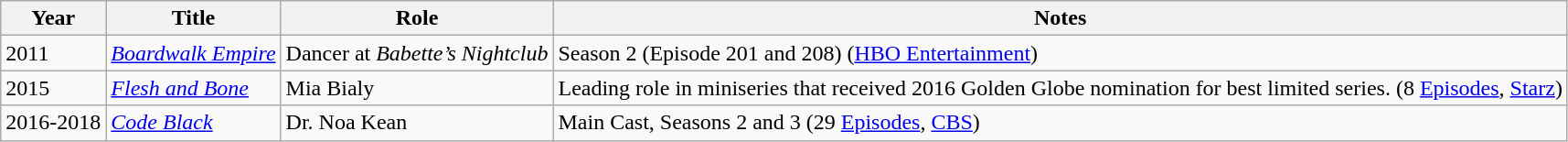<table class="wikitable sortable">
<tr>
<th>Year</th>
<th>Title</th>
<th>Role</th>
<th class="unsortable">Notes</th>
</tr>
<tr>
<td>2011</td>
<td><em><a href='#'>Boardwalk Empire</a></em></td>
<td>Dancer at <em>Babette’s Nightclub</em></td>
<td>Season 2 (Episode 201 and 208) (<a href='#'>HBO Entertainment</a>)</td>
</tr>
<tr>
<td>2015</td>
<td><em><a href='#'>Flesh and Bone</a></em></td>
<td>Mia Bialy</td>
<td>Leading role in miniseries that received 2016 Golden Globe nomination for best limited series. (8 <a href='#'>Episodes</a>, <a href='#'>Starz</a>)</td>
</tr>
<tr>
<td>2016-2018</td>
<td><em><a href='#'>Code Black</a></em></td>
<td>Dr. Noa Kean</td>
<td>Main Cast, Seasons 2 and 3 (29 <a href='#'>Episodes</a>, <a href='#'>CBS</a>)</td>
</tr>
</table>
